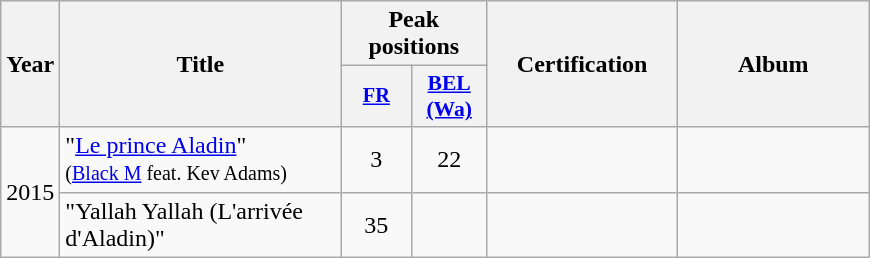<table class="wikitable">
<tr>
<th rowspan="2" style="text-align:center; width:10px;">Year</th>
<th rowspan="2" style="text-align:center; width:180px;">Title</th>
<th colspan="2" style="text-align:center; width:30px;">Peak positions</th>
<th rowspan="2" style="text-align:center; width:120px;">Certification</th>
<th rowspan="2" style="text-align:center; width:120px;">Album</th>
</tr>
<tr>
<th scope="col" style="width:3em;font-size:85%;"><a href='#'>FR</a><br></th>
<th scope="col" style="width:3em;font-size:90%;"><a href='#'>BEL <br> (Wa)</a><br></th>
</tr>
<tr>
<td style="text-align:center;" rowspan="2">2015</td>
<td>"<a href='#'>Le prince Aladin</a>"<br><small>(<a href='#'>Black M</a> feat. Kev Adams)</small></td>
<td style="text-align:center;">3</td>
<td style="text-align:center;">22</td>
<td style="text-align:center;"></td>
<td style="text-align:center;"></td>
</tr>
<tr>
<td>"Yallah Yallah (L'arrivée d'Aladin)"</td>
<td style="text-align:center;">35</td>
<td style="text-align:center;"></td>
<td style="text-align:center;"></td>
<td style="text-align:center;"></td>
</tr>
</table>
